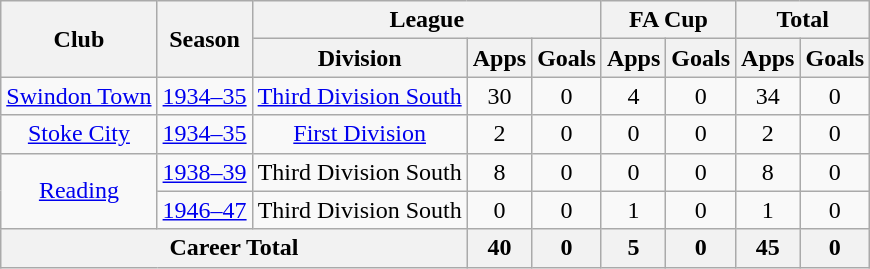<table class="wikitable" style="text-align: center;">
<tr>
<th rowspan="2">Club</th>
<th rowspan="2">Season</th>
<th colspan="3">League</th>
<th colspan="2">FA Cup</th>
<th colspan="2">Total</th>
</tr>
<tr>
<th>Division</th>
<th>Apps</th>
<th>Goals</th>
<th>Apps</th>
<th>Goals</th>
<th>Apps</th>
<th>Goals</th>
</tr>
<tr>
<td><a href='#'>Swindon Town</a></td>
<td><a href='#'>1934–35</a></td>
<td><a href='#'>Third Division South</a></td>
<td>30</td>
<td>0</td>
<td>4</td>
<td>0</td>
<td>34</td>
<td>0</td>
</tr>
<tr>
<td><a href='#'>Stoke City</a></td>
<td><a href='#'>1934–35</a></td>
<td><a href='#'>First Division</a></td>
<td>2</td>
<td>0</td>
<td>0</td>
<td>0</td>
<td>2</td>
<td>0</td>
</tr>
<tr>
<td rowspan="2"><a href='#'>Reading</a></td>
<td><a href='#'>1938–39</a></td>
<td>Third Division South</td>
<td>8</td>
<td>0</td>
<td>0</td>
<td>0</td>
<td>8</td>
<td>0</td>
</tr>
<tr>
<td><a href='#'>1946–47</a></td>
<td>Third Division South</td>
<td>0</td>
<td>0</td>
<td>1</td>
<td>0</td>
<td>1</td>
<td>0</td>
</tr>
<tr>
<th colspan="3">Career Total</th>
<th>40</th>
<th>0</th>
<th>5</th>
<th>0</th>
<th>45</th>
<th>0</th>
</tr>
</table>
